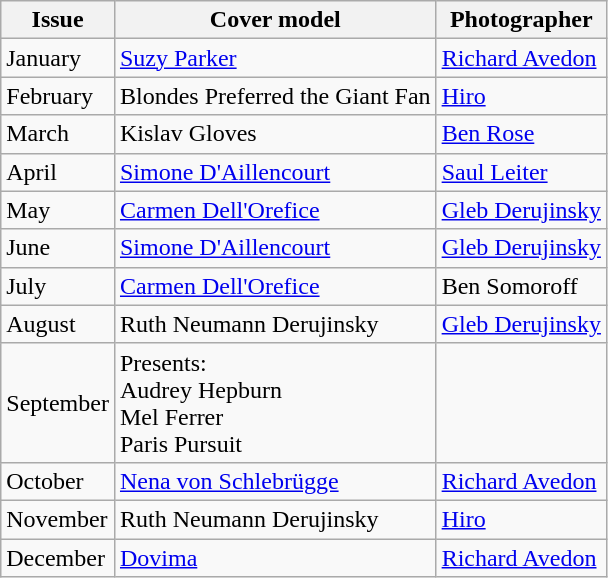<table class="sortable wikitable">
<tr>
<th>Issue</th>
<th>Cover model</th>
<th>Photographer</th>
</tr>
<tr>
<td>January</td>
<td><a href='#'>Suzy Parker</a></td>
<td><a href='#'>Richard Avedon</a></td>
</tr>
<tr>
<td>February</td>
<td>Blondes Preferred the Giant Fan</td>
<td><a href='#'>Hiro</a></td>
</tr>
<tr>
<td>March</td>
<td>Kislav Gloves</td>
<td><a href='#'>Ben Rose</a></td>
</tr>
<tr>
<td>April</td>
<td><a href='#'>Simone D'Aillencourt</a></td>
<td><a href='#'>Saul Leiter</a></td>
</tr>
<tr>
<td>May</td>
<td><a href='#'>Carmen Dell'Orefice</a></td>
<td><a href='#'>Gleb Derujinsky</a></td>
</tr>
<tr>
<td>June</td>
<td><a href='#'>Simone D'Aillencourt</a></td>
<td><a href='#'>Gleb Derujinsky</a></td>
</tr>
<tr>
<td>July</td>
<td><a href='#'>Carmen Dell'Orefice</a></td>
<td>Ben Somoroff</td>
</tr>
<tr>
<td>August</td>
<td>Ruth Neumann Derujinsky</td>
<td><a href='#'>Gleb Derujinsky</a></td>
</tr>
<tr>
<td>September</td>
<td>Presents: <br> Audrey Hepburn <br> Mel Ferrer <br> Paris Pursuit</td>
<td></td>
</tr>
<tr>
<td>October</td>
<td><a href='#'>Nena von Schlebrügge</a></td>
<td><a href='#'>Richard Avedon</a></td>
</tr>
<tr>
<td>November</td>
<td>Ruth Neumann Derujinsky</td>
<td><a href='#'>Hiro</a></td>
</tr>
<tr>
<td>December</td>
<td><a href='#'>Dovima</a></td>
<td><a href='#'>Richard Avedon</a></td>
</tr>
</table>
